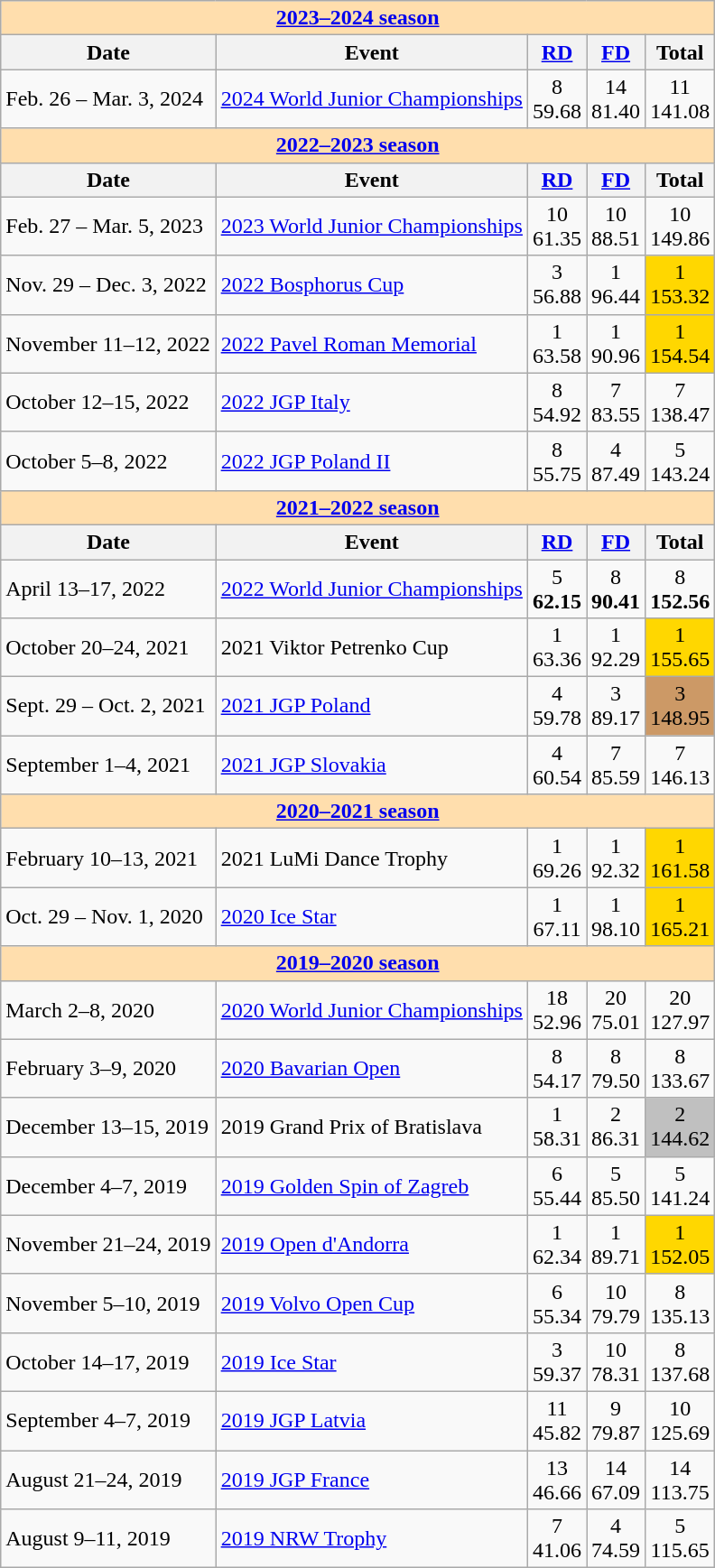<table class="wikitable">
<tr>
<th style="background-color: #ffdead;" colspan=5 align=center><a href='#'><strong>2023–2024 season</strong></a></th>
</tr>
<tr>
<th>Date</th>
<th>Event</th>
<th><a href='#'>RD</a></th>
<th><a href='#'>FD</a></th>
<th>Total</th>
</tr>
<tr>
<td>Feb. 26 – Mar. 3, 2024</td>
<td><a href='#'>2024 World Junior Championships</a></td>
<td align=center>8 <br> 59.68</td>
<td align=center>14 <br> 81.40</td>
<td align=center>11 <br> 141.08</td>
</tr>
<tr>
<th style="background-color: #ffdead;" colspan=5 align=center><a href='#'><strong>2022–2023 season</strong></a></th>
</tr>
<tr>
<th>Date</th>
<th>Event</th>
<th><a href='#'>RD</a></th>
<th><a href='#'>FD</a></th>
<th>Total</th>
</tr>
<tr>
<td>Feb. 27 – Mar. 5, 2023</td>
<td><a href='#'>2023 World Junior Championships</a></td>
<td align=center>10 <br> 61.35</td>
<td align=center>10 <br> 88.51</td>
<td align=center>10 <br> 149.86</td>
</tr>
<tr>
<td>Nov. 29 – Dec. 3, 2022</td>
<td><a href='#'>2022 Bosphorus Cup</a></td>
<td align=center>3 <br> 56.88</td>
<td align=center>1 <br> 96.44</td>
<td align=center bgcolor=gold>1 <br> 153.32</td>
</tr>
<tr>
<td>November 11–12, 2022</td>
<td><a href='#'>2022 Pavel Roman Memorial</a></td>
<td align=center>1 <br> 63.58</td>
<td align=center>1 <br> 90.96</td>
<td align=center bgcolor=gold>1 <br> 154.54</td>
</tr>
<tr>
<td>October 12–15, 2022</td>
<td><a href='#'>2022 JGP Italy</a></td>
<td align=center>8 <br> 54.92</td>
<td align=center>7 <br> 83.55</td>
<td align=center>7 <br> 138.47</td>
</tr>
<tr>
<td>October 5–8, 2022</td>
<td><a href='#'>2022 JGP Poland II</a></td>
<td align=center>8 <br> 55.75</td>
<td align=center>4 <br> 87.49</td>
<td align=center>5 <br> 143.24</td>
</tr>
<tr>
<th style="background-color: #ffdead;" colspan=5 align=center><a href='#'><strong>2021–2022 season</strong></a></th>
</tr>
<tr>
<th>Date</th>
<th>Event</th>
<th><a href='#'>RD</a></th>
<th><a href='#'>FD</a></th>
<th>Total</th>
</tr>
<tr>
<td>April 13–17, 2022</td>
<td><a href='#'>2022 World Junior Championships</a></td>
<td align=center>5 <br> <strong>62.15</strong></td>
<td align=center>8 <br> <strong>90.41</strong></td>
<td align=center>8 <br> <strong>152.56</strong></td>
</tr>
<tr>
<td>October 20–24, 2021</td>
<td>2021 Viktor Petrenko Cup</td>
<td align=center>1 <br> 63.36</td>
<td align=center>1 <br> 92.29</td>
<td align=center bgcolor=gold>1 <br> 155.65</td>
</tr>
<tr>
<td>Sept. 29 – Oct. 2, 2021</td>
<td><a href='#'>2021 JGP Poland</a></td>
<td align=center>4 <br> 59.78</td>
<td align=center>3 <br> 89.17</td>
<td align=center bgcolor=cc9966>3 <br> 148.95</td>
</tr>
<tr>
<td>September 1–4, 2021</td>
<td><a href='#'>2021 JGP Slovakia</a></td>
<td align=center>4 <br> 60.54</td>
<td align=center>7 <br> 85.59</td>
<td align=center>7 <br> 146.13</td>
</tr>
<tr>
<td colspan="5" style="background-color: #ffdead; " align="center"><a href='#'><strong>2020–2021 season</strong></a></td>
</tr>
<tr>
<td>February 10–13, 2021</td>
<td>2021 LuMi Dance Trophy</td>
<td align=center>1 <br> 69.26</td>
<td align=center>1 <br> 92.32</td>
<td align=center bgcolor=gold>1 <br> 161.58</td>
</tr>
<tr>
<td>Oct. 29 – Nov. 1, 2020</td>
<td><a href='#'>2020 Ice Star</a></td>
<td align=center>1 <br> 67.11</td>
<td align=center>1 <br> 98.10</td>
<td align=center bgcolor=gold>1 <br> 165.21</td>
</tr>
<tr>
<td colspan="5" style="background-color: #ffdead; " align="center"><a href='#'><strong>2019–2020 season</strong></a></td>
</tr>
<tr>
<td>March 2–8, 2020</td>
<td><a href='#'>2020 World Junior Championships</a></td>
<td align=center>18 <br> 52.96</td>
<td align=center>20 <br> 75.01</td>
<td align=center>20 <br> 127.97</td>
</tr>
<tr>
<td>February 3–9, 2020</td>
<td><a href='#'>2020 Bavarian Open</a></td>
<td align=center>8 <br> 54.17</td>
<td align=center>8 <br> 79.50</td>
<td align=center>8 <br> 133.67</td>
</tr>
<tr>
<td>December 13–15, 2019</td>
<td>2019 Grand Prix of Bratislava</td>
<td align=center>1 <br> 58.31</td>
<td align=center>2 <br> 86.31</td>
<td align=center bgcolor=silver>2 <br> 144.62</td>
</tr>
<tr>
<td>December 4–7, 2019</td>
<td><a href='#'>2019 Golden Spin of Zagreb</a></td>
<td align=center>6 <br> 55.44</td>
<td align=center>5 <br> 85.50</td>
<td align=center>5 <br> 141.24</td>
</tr>
<tr>
<td>November 21–24, 2019</td>
<td><a href='#'>2019 Open d'Andorra</a></td>
<td align=center>1 <br> 62.34</td>
<td align=center>1 <br> 89.71</td>
<td align=center bgcolor=gold>1 <br> 152.05</td>
</tr>
<tr>
<td>November 5–10, 2019</td>
<td><a href='#'>2019 Volvo Open Cup</a></td>
<td align=center>6 <br> 55.34</td>
<td align=center>10 <br> 79.79</td>
<td align=center>8 <br> 135.13</td>
</tr>
<tr>
<td>October 14–17, 2019</td>
<td><a href='#'>2019 Ice Star</a></td>
<td align=center>3 <br> 59.37</td>
<td align=center>10 <br> 78.31</td>
<td align=center>8 <br> 137.68</td>
</tr>
<tr>
<td>September 4–7, 2019</td>
<td><a href='#'>2019 JGP Latvia</a></td>
<td align=center>11 <br> 45.82</td>
<td align=center>9 <br> 79.87</td>
<td align=center>10 <br> 125.69</td>
</tr>
<tr>
<td>August 21–24, 2019</td>
<td><a href='#'>2019 JGP France</a></td>
<td align=center>13 <br> 46.66</td>
<td align=center>14 <br> 67.09</td>
<td align=center>14 <br> 113.75</td>
</tr>
<tr>
<td>August 9–11, 2019</td>
<td><a href='#'>2019 NRW Trophy</a></td>
<td align=center>7 <br> 41.06</td>
<td align=center>4 <br> 74.59</td>
<td align=center>5 <br> 115.65</td>
</tr>
</table>
